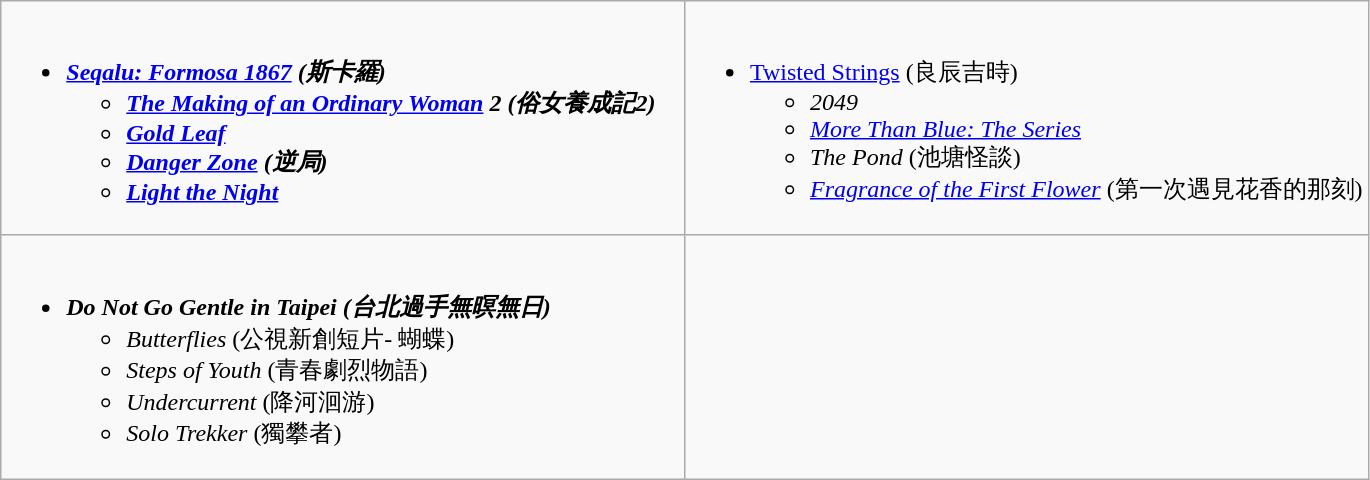<table class=wikitable>
<tr>
<td style="vertical-align:top;" width="50%"><br><ul><li><strong><em><a href='#'>Seqalu: Formosa 1867</a><em> (斯卡羅)<strong><ul><li></em><a href='#'>The Making of an Ordinary Woman</a> 2<em> (俗女養成記2)</li><li></em><a href='#'>Gold Leaf</a><em></li><li></em><a href='#'>Danger Zone</a><em> (逆局)</li><li></em><a href='#'>Light the Night</a><em></li></ul></li></ul></td>
<td style="vertical-align:top;" width="50%"><br><ul><li></em></strong><a href='#'>Twisted Strings</a></em> (良辰吉時)</strong><ul><li><em>2049</em></li><li><em><a href='#'>More Than Blue: The Series</a></em></li><li><em>The Pond</em> (池塘怪談)</li><li><em><a href='#'>Fragrance of the First Flower</a></em> (第一次遇見花香的那刻)</li></ul></li></ul></td>
</tr>
<tr>
<td style="vertical-align:top;" width="50%"><br><ul><li><strong><em>Do Not Go Gentle in Taipei (台北過手無暝無日)</em></strong><ul><li><em>Butterflies</em> (公視新創短片- 蝴蝶)</li><li><em>Steps of Youth</em> (青春劇烈物語)</li><li><em>Undercurrent</em> (降河洄游)</li><li><em>Solo Trekker</em> (獨攀者)</li></ul></li></ul></td>
</tr>
</table>
